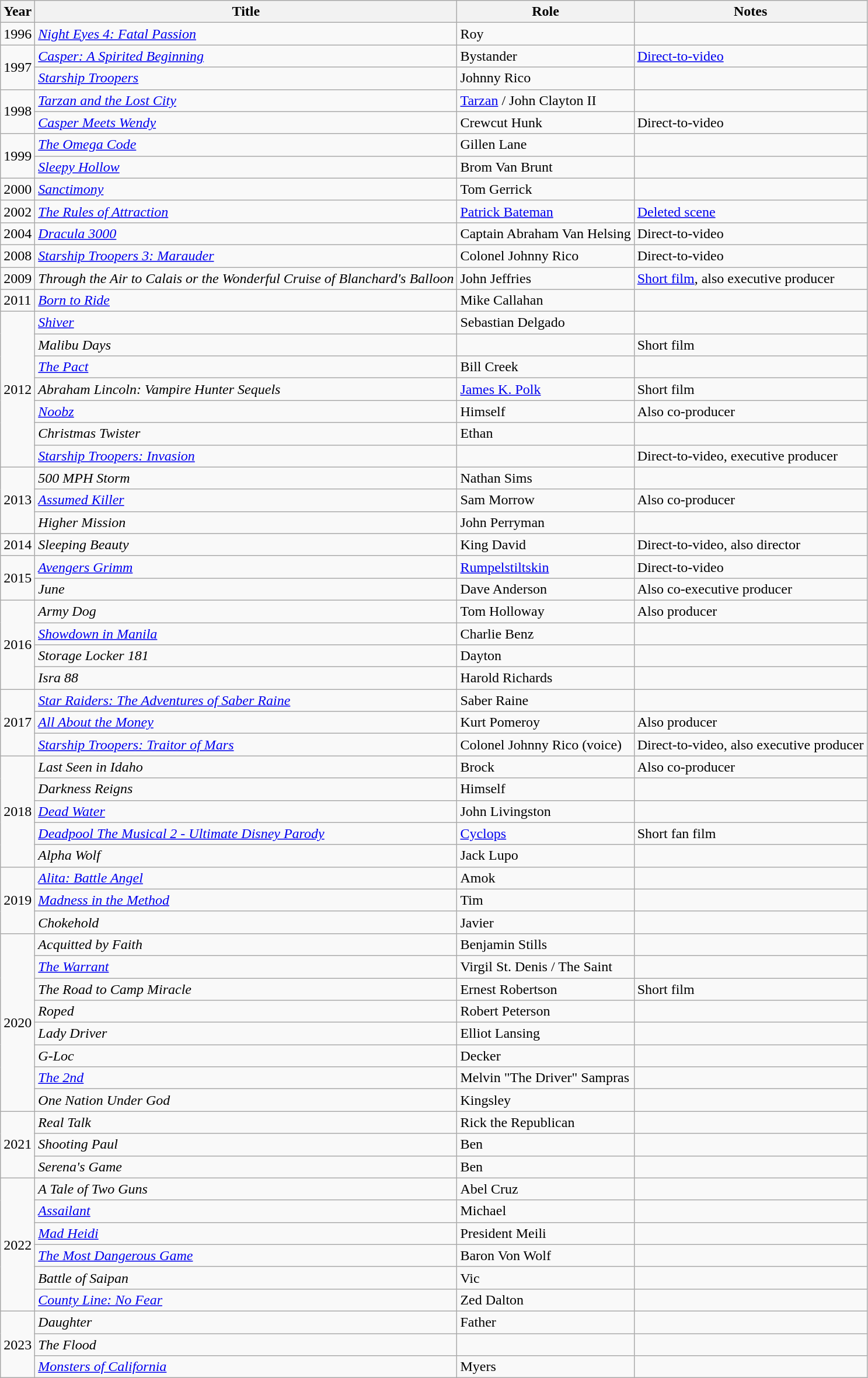<table class="wikitable sortable">
<tr>
<th>Year</th>
<th>Title</th>
<th>Role</th>
<th class="unsortable">Notes</th>
</tr>
<tr>
<td>1996</td>
<td><em><a href='#'>Night Eyes 4: Fatal Passion</a></em></td>
<td>Roy</td>
<td></td>
</tr>
<tr>
<td rowspan="2">1997</td>
<td><em><a href='#'>Casper: A Spirited Beginning</a></em></td>
<td>Bystander</td>
<td><a href='#'>Direct-to-video</a></td>
</tr>
<tr>
<td><em><a href='#'>Starship Troopers</a></em></td>
<td>Johnny Rico</td>
<td></td>
</tr>
<tr>
<td rowspan="2">1998</td>
<td><em><a href='#'>Tarzan and the Lost City</a></em></td>
<td><a href='#'>Tarzan</a> / John Clayton II</td>
<td></td>
</tr>
<tr>
<td><em><a href='#'>Casper Meets Wendy</a></em></td>
<td>Crewcut Hunk</td>
<td>Direct-to-video</td>
</tr>
<tr>
<td rowspan="2">1999</td>
<td><em><a href='#'>The Omega Code</a></em></td>
<td>Gillen Lane</td>
<td></td>
</tr>
<tr>
<td><em><a href='#'>Sleepy Hollow</a></em></td>
<td>Brom Van Brunt</td>
<td></td>
</tr>
<tr>
<td>2000</td>
<td><em><a href='#'>Sanctimony</a></em></td>
<td>Tom Gerrick</td>
<td></td>
</tr>
<tr>
<td>2002</td>
<td><a href='#'><em>The Rules of Attraction</em></a></td>
<td><a href='#'>Patrick Bateman</a></td>
<td><a href='#'>Deleted scene</a></td>
</tr>
<tr>
<td>2004</td>
<td><em><a href='#'>Dracula 3000</a></em></td>
<td>Captain Abraham Van Helsing</td>
<td>Direct-to-video</td>
</tr>
<tr>
<td>2008</td>
<td><em><a href='#'>Starship Troopers 3: Marauder</a></em></td>
<td>Colonel Johnny Rico</td>
<td>Direct-to-video</td>
</tr>
<tr>
<td>2009</td>
<td><em>Through the Air to Calais or the Wonderful Cruise of Blanchard's Balloon</em></td>
<td>John Jeffries</td>
<td><a href='#'>Short film</a>, also executive producer</td>
</tr>
<tr>
<td>2011</td>
<td><em><a href='#'>Born to Ride</a></em></td>
<td>Mike Callahan</td>
<td></td>
</tr>
<tr>
<td rowspan="7">2012</td>
<td><em><a href='#'>Shiver</a></em></td>
<td>Sebastian Delgado</td>
<td></td>
</tr>
<tr>
<td><em>Malibu Days</em></td>
<td></td>
<td>Short film</td>
</tr>
<tr>
<td><em><a href='#'>The Pact</a></em></td>
<td>Bill Creek</td>
<td></td>
</tr>
<tr>
<td><em>Abraham Lincoln: Vampire Hunter Sequels</em></td>
<td><a href='#'>James K. Polk</a></td>
<td>Short film</td>
</tr>
<tr>
<td><em><a href='#'>Noobz</a></em></td>
<td>Himself</td>
<td>Also co-producer</td>
</tr>
<tr>
<td><em>Christmas Twister</em></td>
<td>Ethan</td>
<td></td>
</tr>
<tr>
<td><em><a href='#'>Starship Troopers: Invasion</a></em></td>
<td></td>
<td>Direct-to-video, executive producer</td>
</tr>
<tr>
<td rowspan="3">2013</td>
<td><em>500 MPH Storm</em></td>
<td>Nathan Sims</td>
<td></td>
</tr>
<tr>
<td><em><a href='#'>Assumed Killer</a></em></td>
<td>Sam Morrow</td>
<td>Also co-producer</td>
</tr>
<tr>
<td><em>Higher Mission</em></td>
<td>John Perryman</td>
<td></td>
</tr>
<tr>
<td>2014</td>
<td><em>Sleeping Beauty</em></td>
<td>King David</td>
<td>Direct-to-video, also director</td>
</tr>
<tr>
<td rowspan="2">2015</td>
<td><em><a href='#'>Avengers Grimm</a></em></td>
<td><a href='#'>Rumpelstiltskin</a></td>
<td>Direct-to-video</td>
</tr>
<tr>
<td><em>June</em></td>
<td>Dave Anderson</td>
<td>Also co-executive producer</td>
</tr>
<tr>
<td rowspan="4">2016</td>
<td><em>Army Dog</em></td>
<td>Tom Holloway</td>
<td>Also producer</td>
</tr>
<tr>
<td><em><a href='#'>Showdown in Manila</a></em></td>
<td>Charlie Benz</td>
<td></td>
</tr>
<tr>
<td><em>Storage Locker 181</em></td>
<td>Dayton</td>
<td></td>
</tr>
<tr>
<td><em>Isra 88</em></td>
<td>Harold Richards</td>
<td></td>
</tr>
<tr>
<td rowspan="3">2017</td>
<td><em><a href='#'>Star Raiders: The Adventures of Saber Raine</a></em></td>
<td>Saber Raine</td>
<td></td>
</tr>
<tr>
<td><em><a href='#'>All About the Money</a></em></td>
<td>Kurt Pomeroy</td>
<td>Also producer</td>
</tr>
<tr>
<td><em><a href='#'>Starship Troopers: Traitor of Mars</a></em></td>
<td>Colonel Johnny Rico (voice)</td>
<td>Direct-to-video, also executive producer</td>
</tr>
<tr>
<td rowspan="5">2018</td>
<td><em>Last Seen in Idaho</em></td>
<td>Brock</td>
<td>Also co-producer</td>
</tr>
<tr>
<td><em>Darkness Reigns</em></td>
<td>Himself</td>
<td></td>
</tr>
<tr>
<td><em><a href='#'>Dead Water</a></em></td>
<td>John Livingston</td>
<td></td>
</tr>
<tr>
<td><em><a href='#'>Deadpool The Musical 2 - Ultimate Disney Parody</a></em></td>
<td><a href='#'>Cyclops</a></td>
<td>Short fan film</td>
</tr>
<tr>
<td><em>Alpha Wolf</em></td>
<td>Jack Lupo</td>
<td></td>
</tr>
<tr>
<td rowspan="3">2019</td>
<td><em><a href='#'>Alita: Battle Angel</a></em></td>
<td>Amok</td>
<td></td>
</tr>
<tr>
<td><em><a href='#'>Madness in the Method</a></em></td>
<td>Tim</td>
<td></td>
</tr>
<tr>
<td><em>Chokehold</em></td>
<td>Javier</td>
<td></td>
</tr>
<tr>
<td rowspan="8">2020</td>
<td><em>Acquitted by Faith</em></td>
<td>Benjamin Stills</td>
<td></td>
</tr>
<tr>
<td><em><a href='#'>The Warrant</a></em></td>
<td>Virgil St. Denis / The Saint</td>
<td></td>
</tr>
<tr>
<td><em>The Road to Camp Miracle</em></td>
<td>Ernest Robertson</td>
<td>Short film</td>
</tr>
<tr>
<td><em>Roped</em></td>
<td>Robert Peterson</td>
<td></td>
</tr>
<tr>
<td><em>Lady Driver</em></td>
<td>Elliot Lansing</td>
<td></td>
</tr>
<tr>
<td><em>G-Loc</em></td>
<td>Decker</td>
<td></td>
</tr>
<tr>
<td><em><a href='#'>The 2nd</a></em></td>
<td>Melvin "The Driver" Sampras</td>
<td></td>
</tr>
<tr>
<td><em>One Nation Under God</em></td>
<td>Kingsley</td>
<td></td>
</tr>
<tr>
<td rowspan="3">2021</td>
<td><em>Real Talk</em></td>
<td>Rick the Republican</td>
<td></td>
</tr>
<tr>
<td><em>Shooting Paul</em></td>
<td>Ben</td>
<td></td>
</tr>
<tr>
<td><em>Serena's Game</em></td>
<td>Ben</td>
<td></td>
</tr>
<tr>
<td rowspan="6">2022</td>
<td><em>A Tale of Two Guns</em></td>
<td>Abel Cruz</td>
<td></td>
</tr>
<tr>
<td><em><a href='#'>Assailant</a></em></td>
<td>Michael</td>
<td></td>
</tr>
<tr>
<td><em><a href='#'>Mad Heidi</a></em></td>
<td>President Meili</td>
<td></td>
</tr>
<tr>
<td><em><a href='#'>The Most Dangerous Game</a></em></td>
<td>Baron Von Wolf</td>
<td></td>
</tr>
<tr>
<td><em>Battle of Saipan</em></td>
<td>Vic</td>
<td></td>
</tr>
<tr>
<td><em><a href='#'>County Line: No Fear</a></em></td>
<td>Zed Dalton</td>
<td></td>
</tr>
<tr>
<td rowspan="3">2023</td>
<td><em>Daughter</em></td>
<td>Father</td>
<td></td>
</tr>
<tr>
<td><em>The Flood</em></td>
<td></td>
<td></td>
</tr>
<tr>
<td><em><a href='#'>Monsters of California</a></em></td>
<td>Myers</td>
<td></td>
</tr>
</table>
